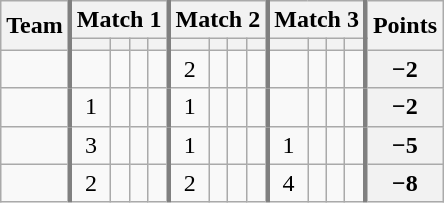<table class="wikitable sortable" style="text-align:center;">
<tr>
<th rowspan=2>Team</th>
<th colspan=4 style="border-left:3px solid gray">Match 1</th>
<th colspan=4 style="border-left:3px solid gray">Match 2</th>
<th colspan=4 style="border-left:3px solid gray">Match 3</th>
<th rowspan=2 style="border-left:3px solid gray">Points</th>
</tr>
<tr>
<th style="border-left:3px solid gray"></th>
<th></th>
<th></th>
<th></th>
<th style="border-left:3px solid gray"></th>
<th></th>
<th></th>
<th></th>
<th style="border-left:3px solid gray"></th>
<th></th>
<th></th>
<th></th>
</tr>
<tr>
<td align=left></td>
<td style="border-left:3px solid gray"></td>
<td></td>
<td></td>
<td></td>
<td style="border-left:3px solid gray">2</td>
<td></td>
<td></td>
<td></td>
<td style="border-left:3px solid gray"></td>
<td></td>
<td></td>
<td></td>
<th style="border-left:3px solid gray">−2</th>
</tr>
<tr>
<td align=left></td>
<td style="border-left:3px solid gray">1</td>
<td></td>
<td></td>
<td></td>
<td style="border-left:3px solid gray">1</td>
<td></td>
<td></td>
<td></td>
<td style="border-left:3px solid gray"></td>
<td></td>
<td></td>
<td></td>
<th style="border-left:3px solid gray">−2</th>
</tr>
<tr>
<td align=left></td>
<td style="border-left:3px solid gray">3</td>
<td></td>
<td></td>
<td></td>
<td style="border-left:3px solid gray">1</td>
<td></td>
<td></td>
<td></td>
<td style="border-left:3px solid gray">1</td>
<td></td>
<td></td>
<td></td>
<th style="border-left:3px solid gray">−5</th>
</tr>
<tr>
<td align=left></td>
<td style="border-left:3px solid gray">2</td>
<td></td>
<td></td>
<td></td>
<td style="border-left:3px solid gray">2</td>
<td></td>
<td></td>
<td></td>
<td style="border-left:3px solid gray">4</td>
<td></td>
<td></td>
<td></td>
<th style="border-left:3px solid gray">−8</th>
</tr>
</table>
